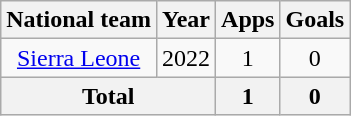<table class=wikitable style=text-align:center>
<tr>
<th>National team</th>
<th>Year</th>
<th>Apps</th>
<th>Goals</th>
</tr>
<tr>
<td rowspan="1"><a href='#'>Sierra Leone</a></td>
<td>2022</td>
<td>1</td>
<td>0</td>
</tr>
<tr>
<th colspan="2">Total</th>
<th>1</th>
<th>0</th>
</tr>
</table>
